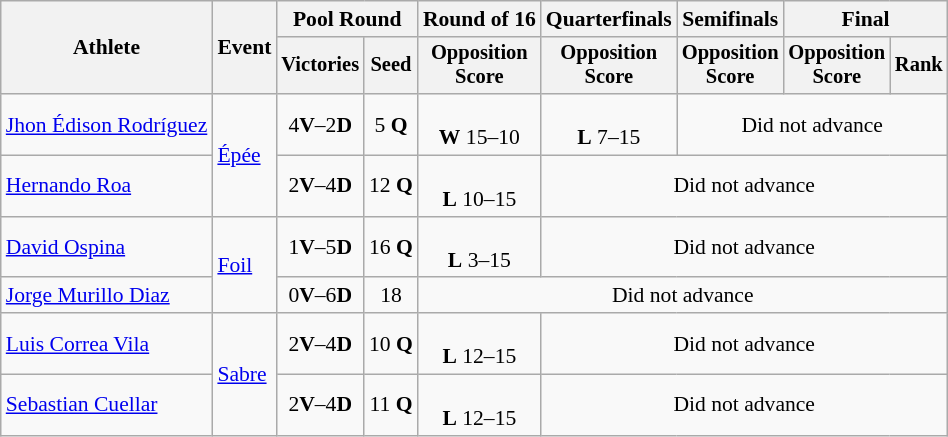<table class=wikitable style="font-size:90%">
<tr>
<th rowspan="2">Athlete</th>
<th rowspan="2">Event</th>
<th colspan=2>Pool Round</th>
<th>Round of 16</th>
<th>Quarterfinals</th>
<th>Semifinals</th>
<th colspan=2>Final</th>
</tr>
<tr style="font-size:95%">
<th>Victories</th>
<th>Seed</th>
<th>Opposition<br>Score</th>
<th>Opposition<br>Score</th>
<th>Opposition<br>Score</th>
<th>Opposition<br>Score</th>
<th>Rank</th>
</tr>
<tr align=center>
<td align=left><a href='#'>Jhon Édison Rodríguez</a></td>
<td align=left rowspan=2><a href='#'>Épée</a></td>
<td>4<strong>V</strong>–2<strong>D</strong></td>
<td>5 <strong>Q</strong></td>
<td><br><strong>W</strong> 15–10</td>
<td><br><strong>L</strong> 7–15</td>
<td colspan="3">Did not advance</td>
</tr>
<tr align=center>
<td align=left><a href='#'>Hernando Roa</a></td>
<td>2<strong>V</strong>–4<strong>D</strong></td>
<td>12 <strong>Q</strong></td>
<td><br><strong>L</strong> 10–15</td>
<td colspan="4">Did not advance</td>
</tr>
<tr align=center>
<td align=left><a href='#'>David Ospina</a></td>
<td align=left rowspan=2><a href='#'>Foil</a></td>
<td>1<strong>V</strong>–5<strong>D</strong></td>
<td>16 <strong>Q</strong></td>
<td><br><strong>L</strong> 3–15</td>
<td colspan="4">Did not advance</td>
</tr>
<tr align=center>
<td align=left><a href='#'>Jorge Murillo Diaz</a></td>
<td>0<strong>V</strong>–6<strong>D</strong></td>
<td>18</td>
<td colspan="5">Did not advance</td>
</tr>
<tr align=center>
<td align=left><a href='#'>Luis Correa Vila</a></td>
<td align=left rowspan=2><a href='#'>Sabre</a></td>
<td>2<strong>V</strong>–4<strong>D</strong></td>
<td>10 <strong>Q</strong></td>
<td><br><strong>L</strong> 12–15</td>
<td colspan="5">Did not advance</td>
</tr>
<tr align=center>
<td align=left><a href='#'>Sebastian Cuellar</a></td>
<td>2<strong>V</strong>–4<strong>D</strong></td>
<td>11 <strong>Q</strong></td>
<td><br><strong>L</strong> 12–15</td>
<td colspan="5">Did not advance</td>
</tr>
</table>
